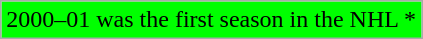<table class="wikitable">
<tr>
<td style="background-color:#00FF00;">2000–01 was the first season in the NHL *</td>
</tr>
</table>
